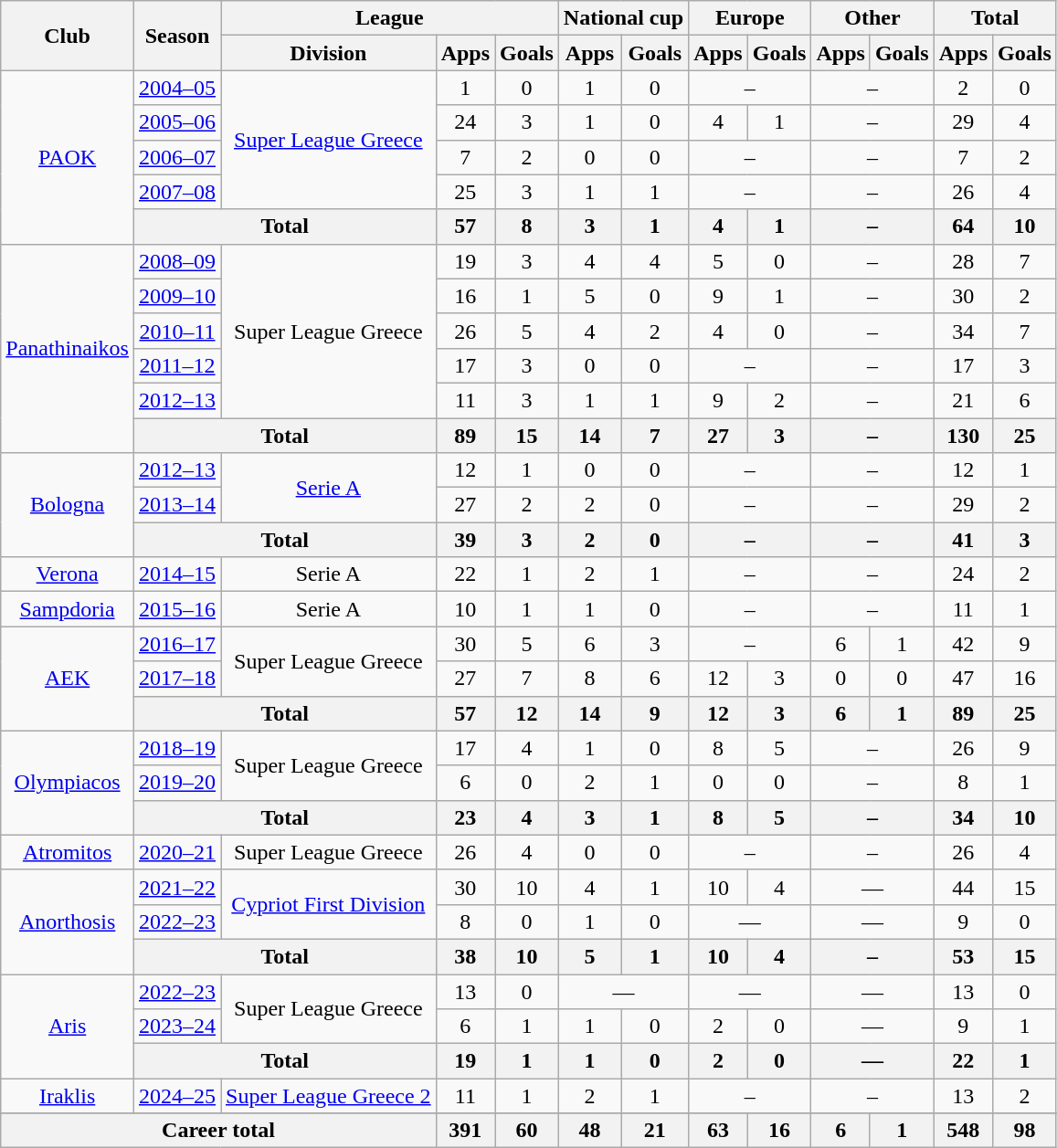<table class="wikitable" style="text-align:center">
<tr>
<th rowspan="2">Club</th>
<th rowspan="2">Season</th>
<th colspan="3">League</th>
<th colspan="2">National cup</th>
<th colspan="2">Europe</th>
<th colspan="2">Other</th>
<th colspan="2">Total</th>
</tr>
<tr>
<th>Division</th>
<th>Apps</th>
<th>Goals</th>
<th>Apps</th>
<th>Goals</th>
<th>Apps</th>
<th>Goals</th>
<th>Apps</th>
<th>Goals</th>
<th>Apps</th>
<th>Goals</th>
</tr>
<tr>
<td rowspan="5"><a href='#'>PAOK</a></td>
<td><a href='#'>2004–05</a></td>
<td rowspan="4"><a href='#'>Super League Greece</a></td>
<td>1</td>
<td>0</td>
<td>1</td>
<td>0</td>
<td colspan="2">–</td>
<td colspan="2">–</td>
<td>2</td>
<td>0</td>
</tr>
<tr>
<td><a href='#'>2005–06</a></td>
<td>24</td>
<td>3</td>
<td>1</td>
<td>0</td>
<td>4</td>
<td>1</td>
<td colspan="2">–</td>
<td>29</td>
<td>4</td>
</tr>
<tr>
<td><a href='#'>2006–07</a></td>
<td>7</td>
<td>2</td>
<td>0</td>
<td>0</td>
<td colspan="2">–</td>
<td colspan="2">–</td>
<td>7</td>
<td>2</td>
</tr>
<tr>
<td><a href='#'>2007–08</a></td>
<td>25</td>
<td>3</td>
<td>1</td>
<td>1</td>
<td colspan="2">–</td>
<td colspan="2">–</td>
<td>26</td>
<td>4</td>
</tr>
<tr>
<th colspan="2">Total</th>
<th>57</th>
<th>8</th>
<th>3</th>
<th>1</th>
<th>4</th>
<th>1</th>
<th colspan="2">–</th>
<th>64</th>
<th>10</th>
</tr>
<tr>
<td rowspan="6"><a href='#'>Panathinaikos</a></td>
<td><a href='#'>2008–09</a></td>
<td rowspan="5">Super League Greece</td>
<td>19</td>
<td>3</td>
<td>4</td>
<td>4</td>
<td>5</td>
<td>0</td>
<td colspan="2">–</td>
<td>28</td>
<td>7</td>
</tr>
<tr>
<td><a href='#'>2009–10</a></td>
<td>16</td>
<td>1</td>
<td>5</td>
<td>0</td>
<td>9</td>
<td>1</td>
<td colspan="2">–</td>
<td>30</td>
<td>2</td>
</tr>
<tr>
<td><a href='#'>2010–11</a></td>
<td>26</td>
<td>5</td>
<td>4</td>
<td>2</td>
<td>4</td>
<td>0</td>
<td colspan="2">–</td>
<td>34</td>
<td>7</td>
</tr>
<tr>
<td><a href='#'>2011–12</a></td>
<td>17</td>
<td>3</td>
<td>0</td>
<td>0</td>
<td colspan="2">–</td>
<td colspan="2">–</td>
<td>17</td>
<td>3</td>
</tr>
<tr>
<td><a href='#'>2012–13</a></td>
<td>11</td>
<td>3</td>
<td>1</td>
<td>1</td>
<td>9</td>
<td>2</td>
<td colspan="2">–</td>
<td>21</td>
<td>6</td>
</tr>
<tr>
<th colspan="2">Total</th>
<th>89</th>
<th>15</th>
<th>14</th>
<th>7</th>
<th>27</th>
<th>3</th>
<th colspan="2">–</th>
<th>130</th>
<th>25</th>
</tr>
<tr>
<td rowspan="3"><a href='#'>Bologna</a></td>
<td><a href='#'>2012–13</a></td>
<td rowspan="2"><a href='#'>Serie A</a></td>
<td>12</td>
<td>1</td>
<td>0</td>
<td>0</td>
<td colspan="2">–</td>
<td colspan="2">–</td>
<td>12</td>
<td>1</td>
</tr>
<tr>
<td><a href='#'>2013–14</a></td>
<td>27</td>
<td>2</td>
<td>2</td>
<td>0</td>
<td colspan="2">–</td>
<td colspan="2">–</td>
<td>29</td>
<td>2</td>
</tr>
<tr>
<th colspan="2">Total</th>
<th>39</th>
<th>3</th>
<th>2</th>
<th>0</th>
<th colspan="2">–</th>
<th colspan="2">–</th>
<th>41</th>
<th>3</th>
</tr>
<tr>
<td><a href='#'>Verona</a></td>
<td><a href='#'>2014–15</a></td>
<td>Serie A</td>
<td>22</td>
<td>1</td>
<td>2</td>
<td>1</td>
<td colspan="2">–</td>
<td colspan="2">–</td>
<td>24</td>
<td>2</td>
</tr>
<tr>
<td><a href='#'>Sampdoria</a></td>
<td><a href='#'>2015–16</a></td>
<td>Serie A</td>
<td>10</td>
<td>1</td>
<td>1</td>
<td>0</td>
<td colspan="2">–</td>
<td colspan="2">–</td>
<td>11</td>
<td>1</td>
</tr>
<tr>
<td rowspan=3><a href='#'>AEK</a></td>
<td><a href='#'>2016–17</a></td>
<td rowspan="2">Super League Greece</td>
<td>30</td>
<td>5</td>
<td>6</td>
<td>3</td>
<td colspan="2">–</td>
<td>6</td>
<td>1</td>
<td>42</td>
<td>9</td>
</tr>
<tr>
<td><a href='#'>2017–18</a></td>
<td>27</td>
<td>7</td>
<td>8</td>
<td>6</td>
<td>12</td>
<td>3</td>
<td>0</td>
<td>0</td>
<td>47</td>
<td>16</td>
</tr>
<tr>
<th colspan="2">Total</th>
<th>57</th>
<th>12</th>
<th>14</th>
<th>9</th>
<th>12</th>
<th>3</th>
<th>6</th>
<th>1</th>
<th>89</th>
<th>25</th>
</tr>
<tr>
<td rowspan="3"><a href='#'>Olympiacos</a></td>
<td><a href='#'>2018–19</a></td>
<td rowspan="2">Super League Greece</td>
<td>17</td>
<td>4</td>
<td>1</td>
<td>0</td>
<td>8</td>
<td>5</td>
<td colspan="2">–</td>
<td>26</td>
<td>9</td>
</tr>
<tr>
<td><a href='#'>2019–20</a></td>
<td>6</td>
<td>0</td>
<td>2</td>
<td>1</td>
<td>0</td>
<td>0</td>
<td colspan="2">–</td>
<td>8</td>
<td>1</td>
</tr>
<tr>
<th colspan="2">Total</th>
<th>23</th>
<th>4</th>
<th>3</th>
<th>1</th>
<th>8</th>
<th>5</th>
<th colspan="2">–</th>
<th>34</th>
<th>10</th>
</tr>
<tr>
<td><a href='#'>Atromitos</a></td>
<td><a href='#'>2020–21</a></td>
<td>Super League Greece</td>
<td>26</td>
<td>4</td>
<td>0</td>
<td>0</td>
<td colspan="2">–</td>
<td colspan="2">–</td>
<td>26</td>
<td>4</td>
</tr>
<tr>
<td rowspan="3"><a href='#'>Anorthosis</a></td>
<td><a href='#'>2021–22</a></td>
<td rowspan="2"><a href='#'>Cypriot First Division</a></td>
<td>30</td>
<td>10</td>
<td>4</td>
<td>1</td>
<td>10</td>
<td>4</td>
<td colspan="2">—</td>
<td>44</td>
<td>15</td>
</tr>
<tr>
<td><a href='#'>2022–23</a></td>
<td>8</td>
<td>0</td>
<td>1</td>
<td>0</td>
<td colspan="2">—</td>
<td colspan="2">—</td>
<td>9</td>
<td>0</td>
</tr>
<tr>
<th colspan="2">Total</th>
<th>38</th>
<th>10</th>
<th>5</th>
<th>1</th>
<th>10</th>
<th>4</th>
<th colspan="2">–</th>
<th>53</th>
<th>15</th>
</tr>
<tr>
<td rowspan="3"><a href='#'>Aris</a></td>
<td><a href='#'>2022–23</a></td>
<td rowspan="2">Super League Greece</td>
<td>13</td>
<td>0</td>
<td colspan="2">—</td>
<td colspan="2">—</td>
<td colspan="2">—</td>
<td>13</td>
<td>0</td>
</tr>
<tr>
<td><a href='#'>2023–24</a></td>
<td>6</td>
<td>1</td>
<td>1</td>
<td>0</td>
<td>2</td>
<td>0</td>
<td colspan="2">—</td>
<td>9</td>
<td>1</td>
</tr>
<tr>
<th colspan="2">Total</th>
<th>19</th>
<th>1</th>
<th>1</th>
<th>0</th>
<th>2</th>
<th>0</th>
<th colspan="2">—</th>
<th>22</th>
<th>1</th>
</tr>
<tr>
<td><a href='#'>Iraklis</a></td>
<td><a href='#'>2024–25</a></td>
<td><a href='#'>Super League Greece 2</a></td>
<td>11</td>
<td>1</td>
<td>2</td>
<td>1</td>
<td colspan="2">–</td>
<td colspan="2">–</td>
<td>13</td>
<td>2</td>
</tr>
<tr>
</tr>
<tr>
<th colspan="3">Career total</th>
<th>391</th>
<th>60</th>
<th>48</th>
<th>21</th>
<th>63</th>
<th>16</th>
<th>6</th>
<th>1</th>
<th>548</th>
<th>98</th>
</tr>
</table>
